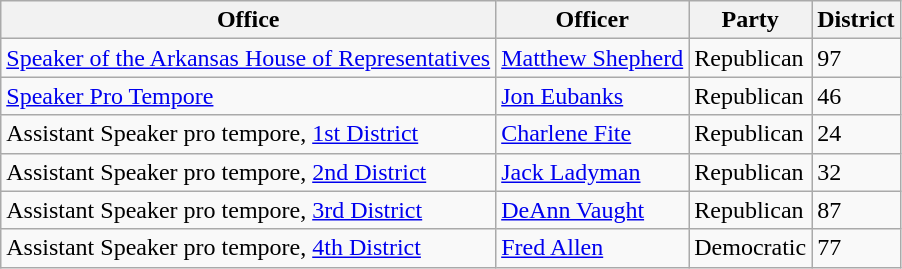<table class="wikitable">
<tr>
<th>Office</th>
<th>Officer</th>
<th>Party</th>
<th>District</th>
</tr>
<tr>
<td><a href='#'>Speaker of the Arkansas House of Representatives</a></td>
<td><a href='#'>Matthew Shepherd</a></td>
<td>Republican</td>
<td>97</td>
</tr>
<tr>
<td><a href='#'>Speaker Pro Tempore</a></td>
<td><a href='#'>Jon Eubanks</a></td>
<td>Republican</td>
<td>46</td>
</tr>
<tr>
<td>Assistant Speaker pro tempore, <a href='#'>1st District</a></td>
<td><a href='#'>Charlene Fite</a></td>
<td>Republican</td>
<td>24</td>
</tr>
<tr>
<td>Assistant Speaker pro tempore, <a href='#'>2nd District</a></td>
<td><a href='#'>Jack Ladyman</a></td>
<td>Republican</td>
<td>32</td>
</tr>
<tr>
<td>Assistant Speaker pro tempore, <a href='#'>3rd District</a></td>
<td><a href='#'>DeAnn Vaught</a></td>
<td>Republican</td>
<td>87</td>
</tr>
<tr>
<td>Assistant Speaker pro tempore, <a href='#'>4th District</a></td>
<td><a href='#'>Fred Allen</a></td>
<td>Democratic</td>
<td>77</td>
</tr>
</table>
